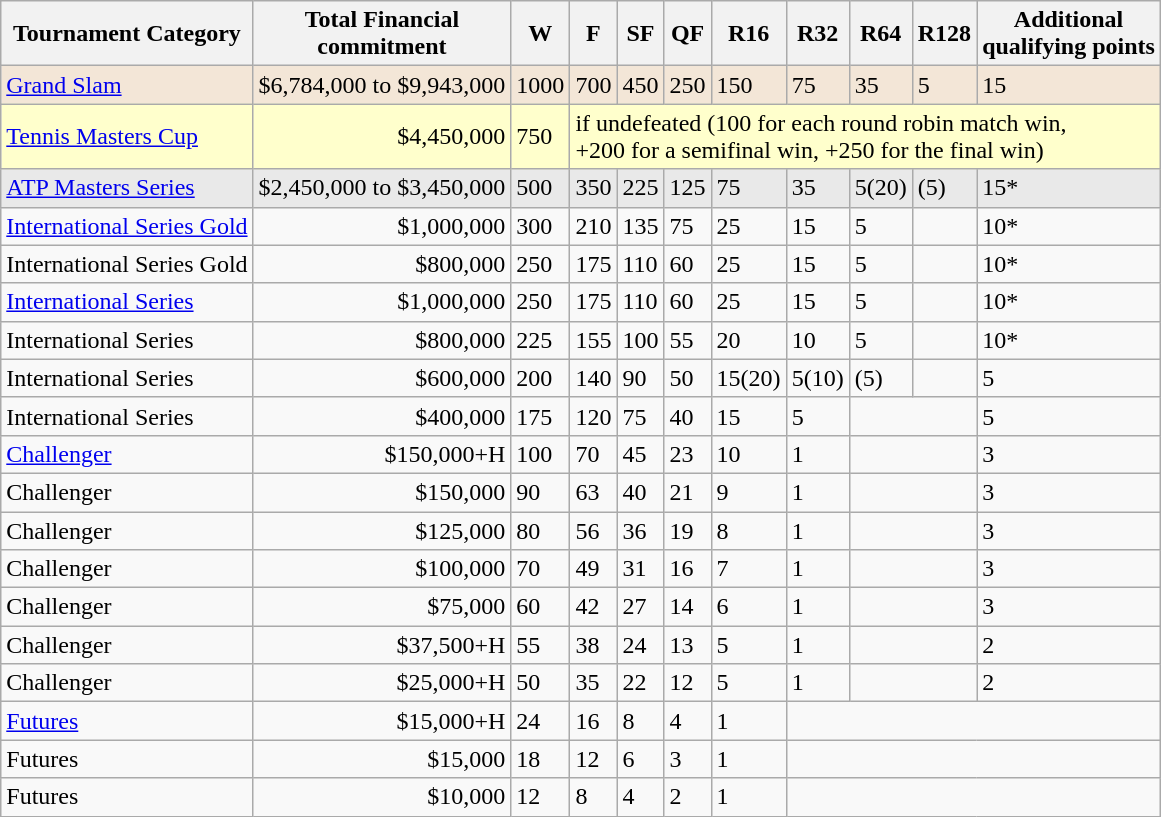<table class="wikitable">
<tr>
<th>Tournament Category</th>
<th>Total Financial<br> commitment</th>
<th>W</th>
<th>F</th>
<th>SF</th>
<th>QF</th>
<th>R16</th>
<th>R32</th>
<th>R64</th>
<th>R128</th>
<th>Additional <br>qualifying points</th>
</tr>
<tr bgcolor=#F3E6D7>
<td><a href='#'>Grand Slam</a></td>
<td align="right">$6,784,000 to $9,943,000</td>
<td>1000</td>
<td>700</td>
<td>450</td>
<td>250</td>
<td>150</td>
<td>75</td>
<td>35</td>
<td>5</td>
<td>15</td>
</tr>
<tr bgcolor="ffffcc">
<td><a href='#'>Tennis Masters Cup</a></td>
<td align="right">$4,450,000</td>
<td>750</td>
<td colspan="8">if undefeated (100 for each round robin match win, <br> +200 for a semifinal win, +250 for the final win)</td>
</tr>
<tr bgcolor=#E9E9E9>
<td><a href='#'>ATP Masters Series</a></td>
<td align="right">$2,450,000 to $3,450,000</td>
<td>500</td>
<td>350</td>
<td>225</td>
<td>125</td>
<td>75</td>
<td>35</td>
<td>5(20)</td>
<td>(5)</td>
<td>15*</td>
</tr>
<tr>
<td><a href='#'>International Series Gold</a></td>
<td align="right">$1,000,000</td>
<td>300</td>
<td>210</td>
<td>135</td>
<td>75</td>
<td>25</td>
<td>15</td>
<td>5</td>
<td></td>
<td>10*</td>
</tr>
<tr>
<td>International Series Gold</td>
<td align="right">$800,000</td>
<td>250</td>
<td>175</td>
<td>110</td>
<td>60</td>
<td>25</td>
<td>15</td>
<td>5</td>
<td></td>
<td>10*</td>
</tr>
<tr>
<td><a href='#'>International Series</a></td>
<td align="right">$1,000,000</td>
<td>250</td>
<td>175</td>
<td>110</td>
<td>60</td>
<td>25</td>
<td>15</td>
<td>5</td>
<td></td>
<td>10*</td>
</tr>
<tr>
<td>International Series</td>
<td align="right">$800,000</td>
<td>225</td>
<td>155</td>
<td>100</td>
<td>55</td>
<td>20</td>
<td>10</td>
<td>5</td>
<td></td>
<td>10*</td>
</tr>
<tr>
<td>International Series</td>
<td align="right">$600,000</td>
<td>200</td>
<td>140</td>
<td>90</td>
<td>50</td>
<td>15(20)</td>
<td>5(10)</td>
<td>(5)</td>
<td></td>
<td>5</td>
</tr>
<tr>
<td>International Series</td>
<td align="right">$400,000</td>
<td>175</td>
<td>120</td>
<td>75</td>
<td>40</td>
<td>15</td>
<td>5</td>
<td colspan="2"></td>
<td>5</td>
</tr>
<tr>
<td><a href='#'>Challenger</a></td>
<td align="right">$150,000+H</td>
<td>100</td>
<td>70</td>
<td>45</td>
<td>23</td>
<td>10</td>
<td>1</td>
<td colspan="2"></td>
<td>3</td>
</tr>
<tr>
<td>Challenger</td>
<td align="right">$150,000</td>
<td>90</td>
<td>63</td>
<td>40</td>
<td>21</td>
<td>9</td>
<td>1</td>
<td colspan="2"></td>
<td>3</td>
</tr>
<tr>
<td>Challenger</td>
<td align="right">$125,000</td>
<td>80</td>
<td>56</td>
<td>36</td>
<td>19</td>
<td>8</td>
<td>1</td>
<td colspan="2"></td>
<td>3</td>
</tr>
<tr>
<td>Challenger</td>
<td align="right">$100,000</td>
<td>70</td>
<td>49</td>
<td>31</td>
<td>16</td>
<td>7</td>
<td>1</td>
<td colspan="2"></td>
<td>3</td>
</tr>
<tr>
<td>Challenger</td>
<td align="right">$75,000</td>
<td>60</td>
<td>42</td>
<td>27</td>
<td>14</td>
<td>6</td>
<td>1</td>
<td colspan="2"></td>
<td>3</td>
</tr>
<tr>
<td>Challenger</td>
<td align="right">$37,500+H</td>
<td>55</td>
<td>38</td>
<td>24</td>
<td>13</td>
<td>5</td>
<td>1</td>
<td colspan="2"></td>
<td>2</td>
</tr>
<tr>
<td>Challenger</td>
<td align="right">$25,000+H</td>
<td>50</td>
<td>35</td>
<td>22</td>
<td>12</td>
<td>5</td>
<td>1</td>
<td colspan="2"></td>
<td>2</td>
</tr>
<tr>
<td><a href='#'>Futures</a></td>
<td align="right">$15,000+H</td>
<td>24</td>
<td>16</td>
<td>8</td>
<td>4</td>
<td>1</td>
<td colspan="5"></td>
</tr>
<tr>
<td>Futures</td>
<td align="right">$15,000</td>
<td>18</td>
<td>12</td>
<td>6</td>
<td>3</td>
<td>1</td>
<td colspan="5"></td>
</tr>
<tr>
<td>Futures</td>
<td align="right">$10,000</td>
<td>12</td>
<td>8</td>
<td>4</td>
<td>2</td>
<td>1</td>
<td colspan="5"></td>
</tr>
</table>
